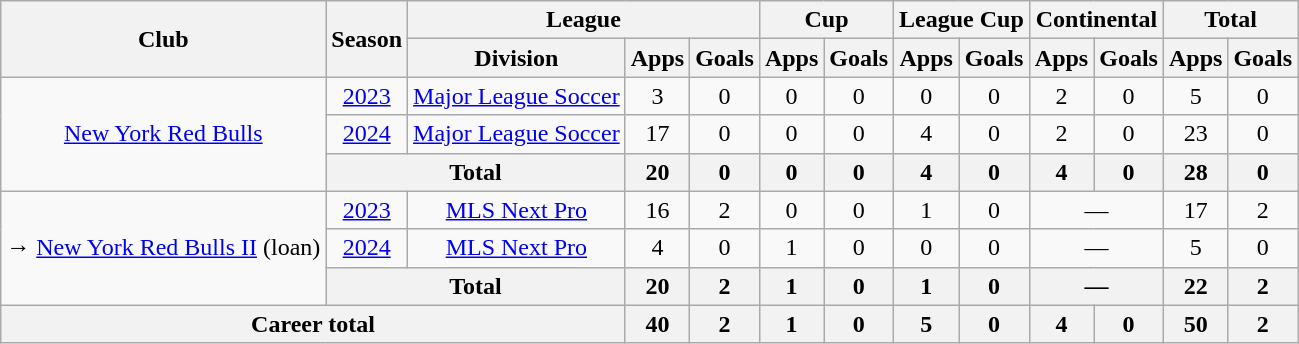<table class=wikitable style=text-align:center>
<tr>
<th rowspan=2>Club</th>
<th rowspan=2>Season</th>
<th colspan=3>League</th>
<th colspan=2>Cup</th>
<th colspan=2>League Cup</th>
<th colspan=2>Continental</th>
<th colspan=2>Total</th>
</tr>
<tr>
<th>Division</th>
<th>Apps</th>
<th>Goals</th>
<th>Apps</th>
<th>Goals</th>
<th>Apps</th>
<th>Goals</th>
<th>Apps</th>
<th>Goals</th>
<th>Apps</th>
<th>Goals</th>
</tr>
<tr>
<td rowspan=3><a href='#'>New York Red Bulls</a></td>
<td><a href='#'>2023</a></td>
<td><a href='#'>Major League Soccer</a></td>
<td>3</td>
<td>0</td>
<td>0</td>
<td>0</td>
<td>0</td>
<td>0</td>
<td>2</td>
<td>0</td>
<td>5</td>
<td>0</td>
</tr>
<tr>
<td><a href='#'>2024</a></td>
<td><a href='#'>Major League Soccer</a></td>
<td>17</td>
<td>0</td>
<td>0</td>
<td>0</td>
<td>4</td>
<td>0</td>
<td>2</td>
<td>0</td>
<td>23</td>
<td>0</td>
</tr>
<tr>
<th colspan=2>Total</th>
<th>20</th>
<th>0</th>
<th>0</th>
<th>0</th>
<th>4</th>
<th>0</th>
<th>4</th>
<th>0</th>
<th>28</th>
<th>0</th>
</tr>
<tr>
<td rowspan=3>→ <a href='#'>New York Red Bulls II</a> (loan)</td>
<td><a href='#'>2023</a></td>
<td><a href='#'>MLS Next Pro</a></td>
<td>16</td>
<td>2</td>
<td>0</td>
<td>0</td>
<td>1</td>
<td>0</td>
<td colspan=2>—</td>
<td>17</td>
<td>2</td>
</tr>
<tr>
<td><a href='#'>2024</a></td>
<td><a href='#'>MLS Next Pro</a></td>
<td>4</td>
<td>0</td>
<td>1</td>
<td>0</td>
<td>0</td>
<td>0</td>
<td colspan=2>—</td>
<td>5</td>
<td>0</td>
</tr>
<tr>
<th colspan=2>Total</th>
<th>20</th>
<th>2</th>
<th>1</th>
<th>0</th>
<th>1</th>
<th>0</th>
<th colspan=2>—</th>
<th>22</th>
<th>2</th>
</tr>
<tr>
<th colspan="3">Career total</th>
<th>40</th>
<th>2</th>
<th>1</th>
<th>0</th>
<th>5</th>
<th>0</th>
<th>4</th>
<th>0</th>
<th>50</th>
<th>2</th>
</tr>
</table>
